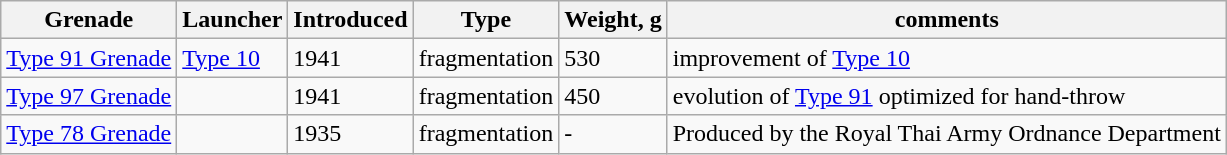<table class="wikitable sortable">
<tr>
<th>Grenade</th>
<th>Launcher</th>
<th>Introduced</th>
<th>Type</th>
<th>Weight, g</th>
<th>comments</th>
</tr>
<tr>
<td><a href='#'>Type 91 Grenade</a></td>
<td><a href='#'>Type 10</a></td>
<td>1941</td>
<td>fragmentation</td>
<td>530</td>
<td>improvement of <a href='#'>Type 10</a></td>
</tr>
<tr>
<td><a href='#'>Type 97 Grenade</a></td>
<td></td>
<td>1941</td>
<td>fragmentation</td>
<td>450</td>
<td>evolution of <a href='#'>Type 91</a> optimized for hand-throw</td>
</tr>
<tr>
<td><a href='#'>Type 78 Grenade</a></td>
<td></td>
<td>1935</td>
<td>fragmentation</td>
<td>-</td>
<td>Produced by the Royal Thai Army Ordnance Department</td>
</tr>
</table>
